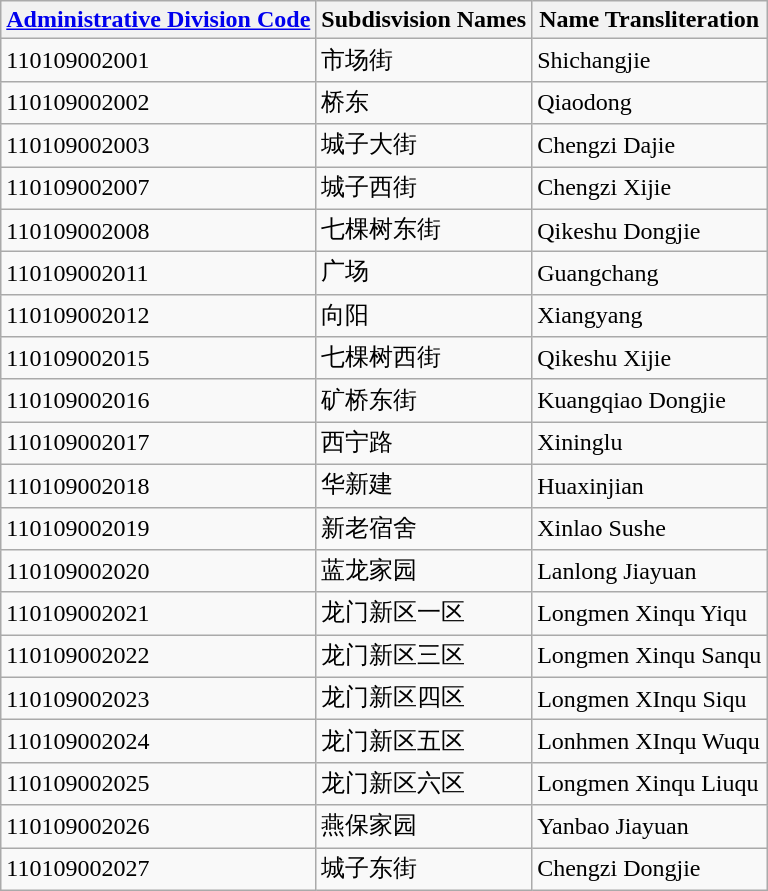<table class="wikitable sortable">
<tr>
<th><a href='#'>Administrative Division Code</a></th>
<th>Subdisvision Names</th>
<th>Name Transliteration</th>
</tr>
<tr>
<td>110109002001</td>
<td>市场街</td>
<td>Shichangjie</td>
</tr>
<tr>
<td>110109002002</td>
<td>桥东</td>
<td>Qiaodong</td>
</tr>
<tr>
<td>110109002003</td>
<td>城子大街</td>
<td>Chengzi Dajie</td>
</tr>
<tr>
<td>110109002007</td>
<td>城子西街</td>
<td>Chengzi Xijie</td>
</tr>
<tr>
<td>110109002008</td>
<td>七棵树东街</td>
<td>Qikeshu Dongjie</td>
</tr>
<tr>
<td>110109002011</td>
<td>广场</td>
<td>Guangchang</td>
</tr>
<tr>
<td>110109002012</td>
<td>向阳</td>
<td>Xiangyang</td>
</tr>
<tr>
<td>110109002015</td>
<td>七棵树西街</td>
<td>Qikeshu Xijie</td>
</tr>
<tr>
<td>110109002016</td>
<td>矿桥东街</td>
<td>Kuangqiao Dongjie</td>
</tr>
<tr>
<td>110109002017</td>
<td>西宁路</td>
<td>Xininglu</td>
</tr>
<tr>
<td>110109002018</td>
<td>华新建</td>
<td>Huaxinjian</td>
</tr>
<tr>
<td>110109002019</td>
<td>新老宿舍</td>
<td>Xinlao Sushe</td>
</tr>
<tr>
<td>110109002020</td>
<td>蓝龙家园</td>
<td>Lanlong Jiayuan</td>
</tr>
<tr>
<td>110109002021</td>
<td>龙门新区一区</td>
<td>Longmen Xinqu Yiqu</td>
</tr>
<tr>
<td>110109002022</td>
<td>龙门新区三区</td>
<td>Longmen Xinqu Sanqu</td>
</tr>
<tr>
<td>110109002023</td>
<td>龙门新区四区</td>
<td>Longmen XInqu Siqu</td>
</tr>
<tr>
<td>110109002024</td>
<td>龙门新区五区</td>
<td>Lonhmen XInqu Wuqu</td>
</tr>
<tr>
<td>110109002025</td>
<td>龙门新区六区</td>
<td>Longmen Xinqu Liuqu</td>
</tr>
<tr>
<td>110109002026</td>
<td>燕保家园</td>
<td>Yanbao Jiayuan</td>
</tr>
<tr>
<td>110109002027</td>
<td>城子东街</td>
<td>Chengzi Dongjie</td>
</tr>
</table>
